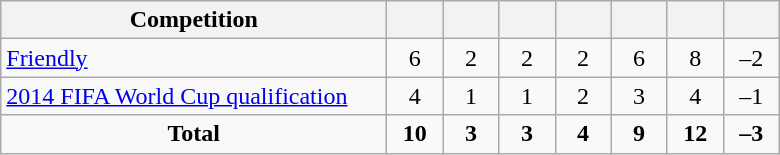<table class="wikitable" style="text-align: center;">
<tr>
<th width=250>Competition</th>
<th width=30></th>
<th width=30></th>
<th width=30></th>
<th width=30></th>
<th width=30></th>
<th width=30></th>
<th width=30></th>
</tr>
<tr>
<td align=left><a href='#'>Friendly</a></td>
<td>6</td>
<td>2</td>
<td>2</td>
<td>2</td>
<td>6</td>
<td>8</td>
<td>–2</td>
</tr>
<tr>
<td align=left><a href='#'>2014 FIFA World Cup qualification</a></td>
<td>4</td>
<td>1</td>
<td>1</td>
<td>2</td>
<td>3</td>
<td>4</td>
<td>–1</td>
</tr>
<tr>
<td><strong>Total</strong></td>
<td><strong>10</strong></td>
<td><strong>3</strong></td>
<td><strong>3</strong></td>
<td><strong>4</strong></td>
<td><strong>9</strong></td>
<td><strong>12</strong></td>
<td><strong>–3</strong></td>
</tr>
</table>
